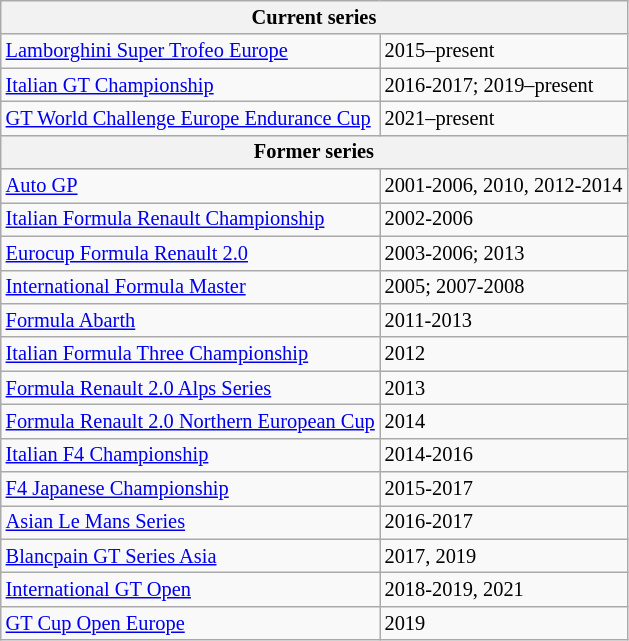<table class="wikitable" border="1" style="font-size:85%;">
<tr>
<th colspan=2>Current series</th>
</tr>
<tr>
<td><a href='#'>Lamborghini Super Trofeo Europe</a></td>
<td>2015–present</td>
</tr>
<tr>
<td><a href='#'>Italian GT Championship</a></td>
<td>2016-2017; 2019–present</td>
</tr>
<tr>
<td><a href='#'>GT World Challenge Europe Endurance Cup</a></td>
<td>2021–present</td>
</tr>
<tr>
<th colspan=2>Former series</th>
</tr>
<tr>
<td><a href='#'>Auto GP</a></td>
<td>2001-2006, 2010, 2012-2014</td>
</tr>
<tr>
<td><a href='#'>Italian Formula Renault Championship</a></td>
<td>2002-2006</td>
</tr>
<tr>
<td><a href='#'>Eurocup Formula Renault 2.0</a></td>
<td>2003-2006; 2013</td>
</tr>
<tr>
<td><a href='#'>International Formula Master</a></td>
<td>2005; 2007-2008</td>
</tr>
<tr>
<td><a href='#'>Formula Abarth</a></td>
<td>2011-2013</td>
</tr>
<tr>
<td><a href='#'>Italian Formula Three Championship</a></td>
<td>2012</td>
</tr>
<tr>
<td><a href='#'>Formula Renault 2.0 Alps Series</a></td>
<td>2013</td>
</tr>
<tr>
<td><a href='#'>Formula Renault 2.0 Northern European Cup</a></td>
<td>2014</td>
</tr>
<tr>
<td><a href='#'>Italian F4 Championship</a></td>
<td>2014-2016</td>
</tr>
<tr>
<td><a href='#'>F4 Japanese Championship</a></td>
<td>2015-2017</td>
</tr>
<tr>
<td><a href='#'>Asian Le Mans Series</a></td>
<td>2016-2017</td>
</tr>
<tr>
<td><a href='#'>Blancpain GT Series Asia</a></td>
<td>2017, 2019</td>
</tr>
<tr>
<td><a href='#'>International GT Open</a></td>
<td>2018-2019, 2021</td>
</tr>
<tr>
<td><a href='#'>GT Cup Open Europe</a></td>
<td>2019</td>
</tr>
</table>
